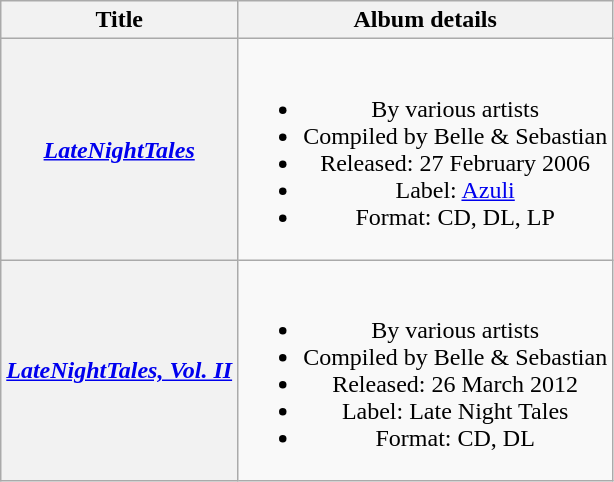<table class="wikitable plainrowheaders" style="text-align:center;">
<tr>
<th scope="col">Title</th>
<th scope="col">Album details</th>
</tr>
<tr>
<th scope="row"><em><a href='#'>LateNightTales</a></em></th>
<td><br><ul><li>By various artists</li><li>Compiled by Belle & Sebastian</li><li>Released: 27 February 2006</li><li>Label: <a href='#'>Azuli</a></li><li>Format: CD, DL, LP</li></ul></td>
</tr>
<tr>
<th scope="row"><em><a href='#'>LateNightTales, Vol. II</a></em></th>
<td><br><ul><li>By various artists</li><li>Compiled by Belle & Sebastian</li><li>Released: 26 March 2012</li><li>Label: Late Night Tales</li><li>Format: CD, DL</li></ul></td>
</tr>
</table>
